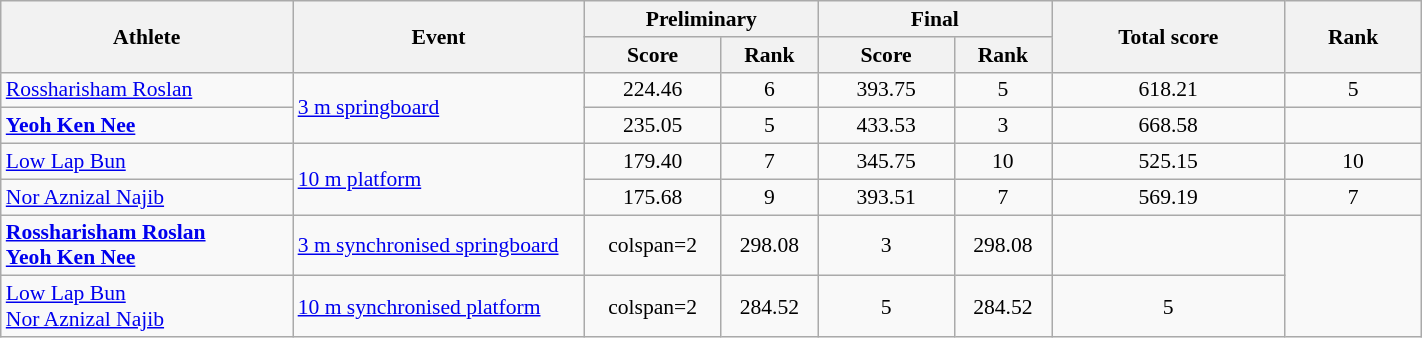<table class="wikitable" width="75%" style="text-align:center; font-size:90%;">
<tr>
<th rowspan="2" width="15%">Athlete</th>
<th rowspan="2" width="15%">Event</th>
<th colspan="2" width="12%">Preliminary</th>
<th colspan="2" width="12%">Final</th>
<th rowspan="2" width="12%">Total score</th>
<th rowspan="2" width="7%">Rank</th>
</tr>
<tr>
<th width="7%">Score</th>
<th>Rank</th>
<th width="7%">Score</th>
<th>Rank</th>
</tr>
<tr>
<td align=left><a href='#'>Rossharisham Roslan</a></td>
<td align=left rowspan=2><a href='#'>3 m springboard</a></td>
<td>224.46</td>
<td>6 <strong></strong></td>
<td>393.75</td>
<td>5</td>
<td>618.21</td>
<td>5</td>
</tr>
<tr>
<td align=left><strong><a href='#'>Yeoh Ken Nee</a></strong></td>
<td>235.05</td>
<td>5 <strong></strong></td>
<td>433.53</td>
<td>3</td>
<td>668.58</td>
<td></td>
</tr>
<tr>
<td align=left><a href='#'>Low Lap Bun</a></td>
<td align=left rowspan=2><a href='#'>10 m platform</a></td>
<td>179.40</td>
<td>7 <strong></strong></td>
<td>345.75</td>
<td>10</td>
<td>525.15</td>
<td>10</td>
</tr>
<tr>
<td align=left><a href='#'>Nor Aznizal Najib</a></td>
<td>175.68</td>
<td>9 <strong></strong></td>
<td>393.51</td>
<td>7</td>
<td>569.19</td>
<td>7</td>
</tr>
<tr>
<td align=left><strong><a href='#'>Rossharisham Roslan</a><br><a href='#'>Yeoh Ken Nee</a></strong></td>
<td align=left><a href='#'>3 m synchronised springboard</a></td>
<td>colspan=2 </td>
<td>298.08</td>
<td>3</td>
<td>298.08</td>
<td></td>
</tr>
<tr>
<td align=left><a href='#'>Low Lap Bun</a><br><a href='#'>Nor Aznizal Najib</a></td>
<td align=left><a href='#'>10 m synchronised platform</a></td>
<td>colspan=2 </td>
<td>284.52</td>
<td>5</td>
<td>284.52</td>
<td>5</td>
</tr>
</table>
